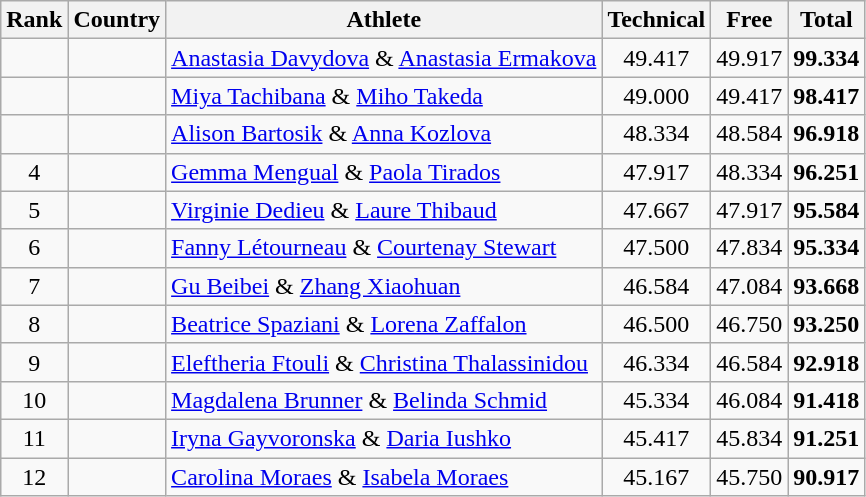<table class="wikitable sortable" style="text-align:center">
<tr>
<th>Rank</th>
<th>Country</th>
<th>Athlete</th>
<th>Technical</th>
<th>Free</th>
<th>Total</th>
</tr>
<tr>
<td></td>
<td align=left></td>
<td align=left><a href='#'>Anastasia Davydova</a> & <a href='#'>Anastasia Ermakova</a></td>
<td>49.417</td>
<td>49.917</td>
<td><strong>99.334</strong></td>
</tr>
<tr>
<td></td>
<td align=left></td>
<td align=left><a href='#'>Miya Tachibana</a> & <a href='#'>Miho Takeda</a></td>
<td>49.000</td>
<td>49.417</td>
<td><strong>98.417</strong></td>
</tr>
<tr>
<td></td>
<td align=left></td>
<td align=left><a href='#'>Alison Bartosik</a> & <a href='#'>Anna Kozlova</a></td>
<td>48.334</td>
<td>48.584</td>
<td><strong>96.918</strong></td>
</tr>
<tr>
<td>4</td>
<td align=left></td>
<td align=left><a href='#'>Gemma Mengual</a> & <a href='#'>Paola Tirados</a></td>
<td>47.917</td>
<td>48.334</td>
<td><strong>96.251</strong></td>
</tr>
<tr>
<td>5</td>
<td align=left></td>
<td align=left><a href='#'>Virginie Dedieu</a> & <a href='#'>Laure Thibaud</a></td>
<td>47.667</td>
<td>47.917</td>
<td><strong>95.584</strong></td>
</tr>
<tr>
<td>6</td>
<td align=left></td>
<td align=left><a href='#'>Fanny Létourneau</a> & <a href='#'>Courtenay Stewart</a></td>
<td>47.500</td>
<td>47.834</td>
<td><strong>95.334</strong></td>
</tr>
<tr>
<td>7</td>
<td align=left></td>
<td align=left><a href='#'>Gu Beibei</a> & <a href='#'>Zhang Xiaohuan</a></td>
<td>46.584</td>
<td>47.084</td>
<td><strong>93.668</strong></td>
</tr>
<tr>
<td>8</td>
<td align=left></td>
<td align=left><a href='#'>Beatrice Spaziani</a> & <a href='#'>Lorena Zaffalon</a></td>
<td>46.500</td>
<td>46.750</td>
<td><strong>93.250</strong></td>
</tr>
<tr>
<td>9</td>
<td align=left></td>
<td align=left><a href='#'>Eleftheria Ftouli</a> & <a href='#'>Christina Thalassinidou</a></td>
<td>46.334</td>
<td>46.584</td>
<td><strong>92.918</strong></td>
</tr>
<tr>
<td>10</td>
<td align=left></td>
<td align=left><a href='#'>Magdalena Brunner</a> & <a href='#'>Belinda Schmid</a></td>
<td>45.334</td>
<td>46.084</td>
<td><strong>91.418</strong></td>
</tr>
<tr>
<td>11</td>
<td align=left></td>
<td align=left><a href='#'>Iryna Gayvoronska</a> & <a href='#'>Daria Iushko</a></td>
<td>45.417</td>
<td>45.834</td>
<td><strong>91.251</strong></td>
</tr>
<tr>
<td>12</td>
<td align=left></td>
<td align=left><a href='#'>Carolina Moraes</a> & <a href='#'>Isabela Moraes</a></td>
<td>45.167</td>
<td>45.750</td>
<td><strong>90.917</strong></td>
</tr>
</table>
